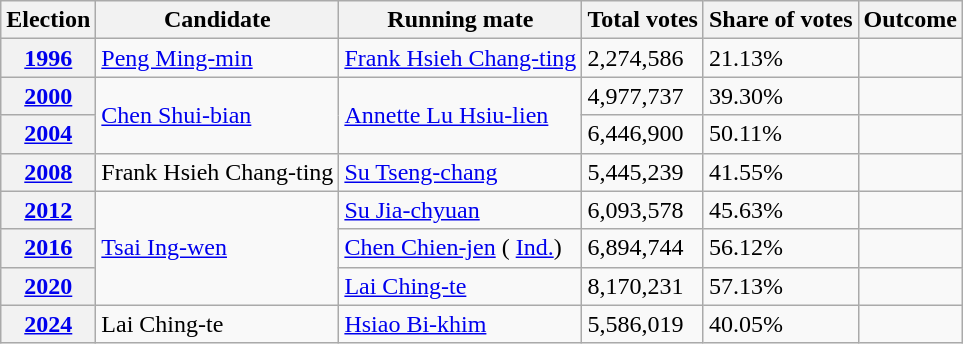<table class=wikitable>
<tr>
<th>Election</th>
<th>Candidate</th>
<th>Running mate</th>
<th>Total votes</th>
<th>Share of votes</th>
<th>Outcome</th>
</tr>
<tr>
<th><a href='#'>1996</a></th>
<td><a href='#'>Peng Ming-min</a></td>
<td><a href='#'>Frank Hsieh Chang-ting</a></td>
<td>2,274,586</td>
<td>21.13%</td>
<td></td>
</tr>
<tr>
<th><a href='#'>2000</a></th>
<td rowspan="2"><a href='#'>Chen Shui-bian</a></td>
<td rowspan="2"><a href='#'>Annette Lu Hsiu-lien</a></td>
<td>4,977,737</td>
<td>39.30%</td>
<td></td>
</tr>
<tr>
<th><a href='#'>2004</a></th>
<td>6,446,900</td>
<td>50.11%</td>
<td></td>
</tr>
<tr>
<th><a href='#'>2008</a></th>
<td>Frank Hsieh Chang-ting</td>
<td><a href='#'>Su Tseng-chang</a></td>
<td>5,445,239</td>
<td>41.55%</td>
<td></td>
</tr>
<tr>
<th><a href='#'>2012</a></th>
<td rowspan="3"><a href='#'>Tsai Ing-wen</a></td>
<td><a href='#'>Su Jia-chyuan</a></td>
<td>6,093,578</td>
<td>45.63%</td>
<td></td>
</tr>
<tr>
<th><a href='#'>2016</a></th>
<td><a href='#'>Chen Chien-jen</a> ( <a href='#'>Ind.</a>)</td>
<td>6,894,744</td>
<td>56.12%</td>
<td></td>
</tr>
<tr>
<th><a href='#'>2020</a></th>
<td><a href='#'>Lai Ching‑te</a></td>
<td>8,170,231</td>
<td>57.13%</td>
<td></td>
</tr>
<tr>
<th><a href='#'>2024</a></th>
<td>Lai Ching-te</td>
<td><a href='#'>Hsiao Bi-khim</a></td>
<td>5,586,019</td>
<td>40.05%</td>
<td></td>
</tr>
</table>
